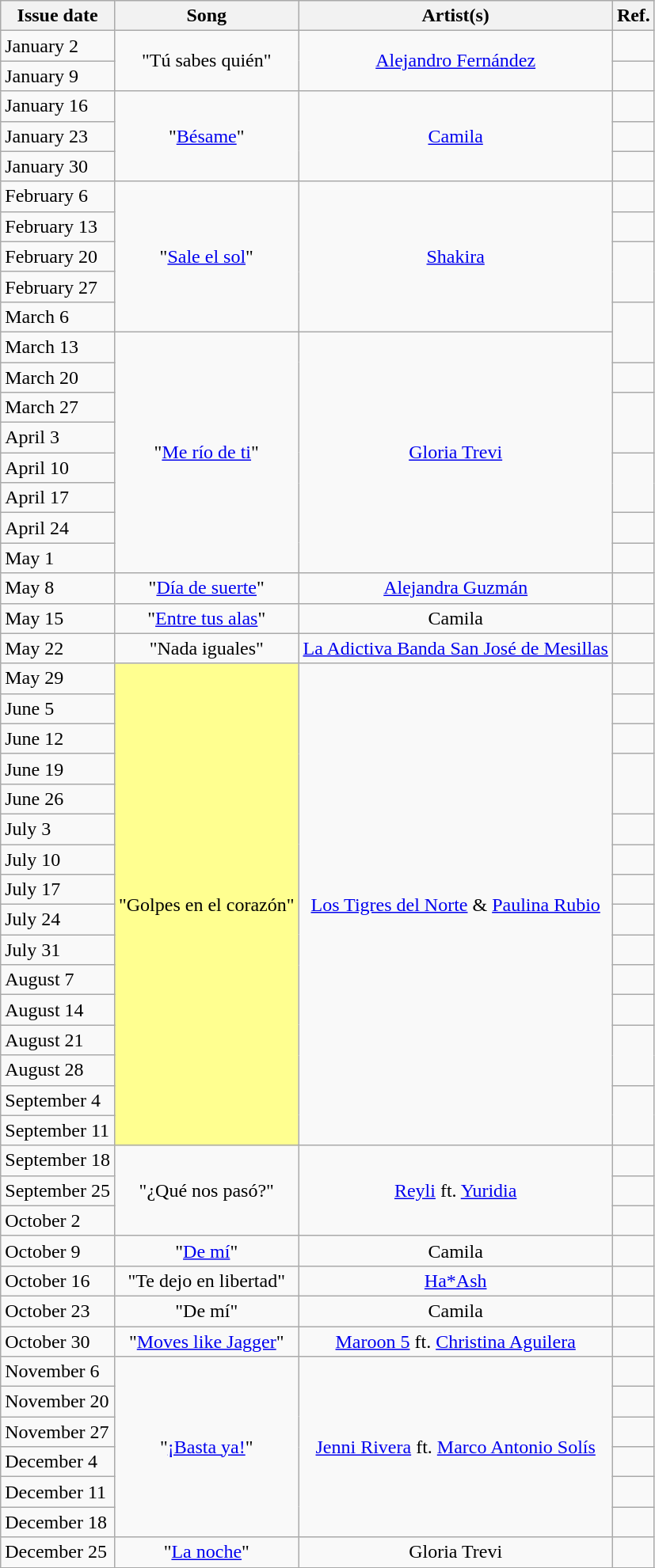<table class="wikitable">
<tr>
<th>Issue date</th>
<th>Song</th>
<th>Artist(s)</th>
<th>Ref.</th>
</tr>
<tr>
<td>January 2</td>
<td style="text-align: center;" rowspan="2">"Tú sabes quién"</td>
<td style="text-align: center;" rowspan="2"><a href='#'>Alejandro Fernández</a></td>
<td style="text-align: center;"></td>
</tr>
<tr>
<td>January 9</td>
<td style="text-align: center;"></td>
</tr>
<tr>
<td>January 16</td>
<td style="text-align: center;" rowspan="3">"<a href='#'>Bésame</a>"</td>
<td style="text-align: center;" rowspan="3"><a href='#'>Camila</a></td>
<td style="text-align: center;"></td>
</tr>
<tr>
<td>January 23</td>
<td style="text-align: center;"></td>
</tr>
<tr>
<td>January 30</td>
<td style="text-align: center;"></td>
</tr>
<tr>
<td>February 6</td>
<td style="text-align: center;" rowspan="5">"<a href='#'>Sale el sol</a>"</td>
<td style="text-align: center;" rowspan="5"><a href='#'>Shakira</a></td>
<td style="text-align: center;"></td>
</tr>
<tr>
<td>February 13</td>
<td style="text-align: center;"></td>
</tr>
<tr>
<td>February 20</td>
<td style="text-align: center;" rowspan="2"></td>
</tr>
<tr>
<td>February 27</td>
</tr>
<tr>
<td>March 6</td>
<td style="text-align: center;" rowspan="2"></td>
</tr>
<tr>
<td>March 13</td>
<td style="text-align: center;" rowspan="8">"<a href='#'>Me río de ti</a>"</td>
<td style="text-align: center;" rowspan="8"><a href='#'>Gloria Trevi</a></td>
</tr>
<tr>
<td>March 20</td>
<td style="text-align: center;"></td>
</tr>
<tr>
<td>March 27</td>
<td style="text-align: center;" rowspan="2"></td>
</tr>
<tr>
<td>April 3</td>
</tr>
<tr>
<td>April 10</td>
<td style="text-align: center;" rowspan="2"></td>
</tr>
<tr>
<td>April 17</td>
</tr>
<tr>
<td>April 24</td>
<td style="text-align: center;"></td>
</tr>
<tr>
<td>May 1</td>
<td style="text-align: center;"></td>
</tr>
<tr>
<td>May 8</td>
<td style="text-align: center;">"<a href='#'>Día de suerte</a>"</td>
<td style="text-align: center;"><a href='#'>Alejandra Guzmán</a></td>
<td style="text-align: center;"></td>
</tr>
<tr>
<td>May 15</td>
<td style="text-align: center;">"<a href='#'>Entre tus alas</a>"</td>
<td style="text-align: center;">Camila</td>
<td style="text-align: center;"></td>
</tr>
<tr>
<td>May 22</td>
<td style="text-align: center;">"Nada iguales"</td>
<td style="text-align: center;"><a href='#'>La Adictiva Banda San José de Mesillas</a></td>
<td style="text-align: center;"></td>
</tr>
<tr>
<td>May 29</td>
<td bgcolor=#FFFF90 style="text-align: center;" rowspan="16">"Golpes en el corazón"</td>
<td style="text-align: center;" rowspan="16"><a href='#'>Los Tigres del Norte</a> & <a href='#'>Paulina Rubio</a></td>
<td style="text-align: center;"></td>
</tr>
<tr>
<td>June 5</td>
<td style="text-align: center;"></td>
</tr>
<tr>
<td>June 12</td>
<td style="text-align: center;"></td>
</tr>
<tr>
<td>June 19</td>
<td style="text-align: center;" rowspan="2"></td>
</tr>
<tr>
<td>June 26</td>
</tr>
<tr>
<td>July 3</td>
<td style="text-align: center;"></td>
</tr>
<tr>
<td>July 10</td>
<td style="text-align: center;"></td>
</tr>
<tr>
<td>July 17</td>
<td style="text-align: center;"></td>
</tr>
<tr>
<td>July 24</td>
<td style="text-align: center;"></td>
</tr>
<tr>
<td>July 31</td>
<td style="text-align: center;"></td>
</tr>
<tr>
<td>August 7</td>
<td style="text-align: center;"></td>
</tr>
<tr>
<td>August 14</td>
<td style="text-align: center;"></td>
</tr>
<tr>
<td>August 21</td>
<td style="text-align: center;" rowspan="2"></td>
</tr>
<tr>
<td>August 28</td>
</tr>
<tr>
<td>September 4</td>
<td style="text-align: center;" rowspan="2"></td>
</tr>
<tr>
<td>September 11</td>
</tr>
<tr>
<td>September 18</td>
<td style="text-align: center;" rowspan="3">"¿Qué nos pasó?"</td>
<td style="text-align: center;" rowspan="3"><a href='#'>Reyli</a> ft. <a href='#'>Yuridia</a></td>
<td style="text-align: center;"></td>
</tr>
<tr>
<td>September 25</td>
<td style="text-align: center;"></td>
</tr>
<tr>
<td>October 2</td>
<td style="text-align: center;"></td>
</tr>
<tr>
<td>October 9</td>
<td style="text-align: center;">"<a href='#'>De mí</a>"</td>
<td style="text-align: center;">Camila</td>
<td style="text-align: center;"></td>
</tr>
<tr>
<td>October 16</td>
<td style="text-align: center;">"Te dejo en libertad"</td>
<td style="text-align: center;"><a href='#'>Ha*Ash</a></td>
<td style="text-align: center;"></td>
</tr>
<tr>
<td>October 23</td>
<td style="text-align: center;">"De mí"</td>
<td style="text-align: center;">Camila</td>
<td style="text-align: center;"></td>
</tr>
<tr>
<td>October 30</td>
<td style="text-align: center;">"<a href='#'>Moves like Jagger</a>"</td>
<td style="text-align: center;"><a href='#'>Maroon 5</a> ft. <a href='#'>Christina Aguilera</a></td>
<td style="text-align: center;"></td>
</tr>
<tr>
<td>November 6</td>
<td style="text-align: center;" rowspan="6">"<a href='#'>¡Basta ya!</a>"</td>
<td style="text-align: center;" rowspan="6"><a href='#'>Jenni Rivera</a> ft. <a href='#'>Marco Antonio Solís</a></td>
<td style="text-align: center;"></td>
</tr>
<tr>
<td>November 20</td>
<td style="text-align: center;"></td>
</tr>
<tr>
<td>November 27</td>
<td style="text-align: center;"></td>
</tr>
<tr>
<td>December 4</td>
<td style="text-align: center;"></td>
</tr>
<tr>
<td>December 11</td>
<td style="text-align: center;"></td>
</tr>
<tr>
<td>December 18</td>
<td style="text-align: center;"></td>
</tr>
<tr>
<td>December 25</td>
<td style="text-align: center;" rowspan="1">"<a href='#'>La noche</a>"</td>
<td style="text-align: center;" rowspan="1">Gloria Trevi</td>
<td style="text-align: center;"></td>
</tr>
<tr>
</tr>
</table>
